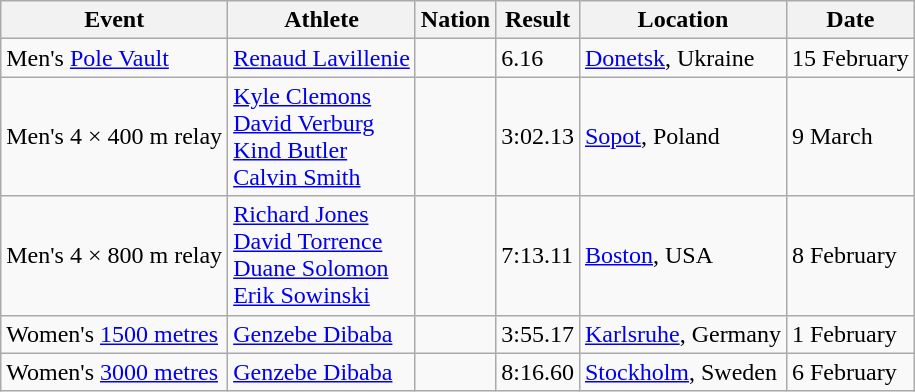<table class="wikitable sortable" style="text-align: left;">
<tr>
<th>Event</th>
<th>Athlete</th>
<th>Nation</th>
<th>Result</th>
<th>Location</th>
<th>Date</th>
</tr>
<tr>
<td>Men's <a href='#'>Pole Vault</a></td>
<td><a href='#'>Renaud Lavillenie</a></td>
<td></td>
<td>6.16</td>
<td><a href='#'>Donetsk</a>, Ukraine</td>
<td>15 February</td>
</tr>
<tr>
<td>Men's 4 × 400 m relay</td>
<td><a href='#'>Kyle Clemons</a><br><a href='#'>David Verburg</a><br><a href='#'>Kind Butler</a><br><a href='#'>Calvin Smith</a></td>
<td></td>
<td>3:02.13</td>
<td><a href='#'>Sopot</a>, Poland</td>
<td>9 March</td>
</tr>
<tr>
<td>Men's 4 × 800 m relay</td>
<td><a href='#'>Richard Jones</a><br><a href='#'>David Torrence</a><br><a href='#'>Duane Solomon</a><br><a href='#'>Erik Sowinski</a></td>
<td></td>
<td>7:13.11</td>
<td><a href='#'>Boston</a>, USA</td>
<td>8 February</td>
</tr>
<tr>
<td>Women's <a href='#'>1500 metres</a></td>
<td><a href='#'>Genzebe Dibaba</a></td>
<td></td>
<td>3:55.17</td>
<td><a href='#'>Karlsruhe</a>, Germany</td>
<td>1 February</td>
</tr>
<tr>
<td>Women's <a href='#'>3000 metres</a></td>
<td><a href='#'>Genzebe Dibaba</a></td>
<td></td>
<td>8:16.60</td>
<td><a href='#'>Stockholm</a>, Sweden</td>
<td>6 February</td>
</tr>
</table>
